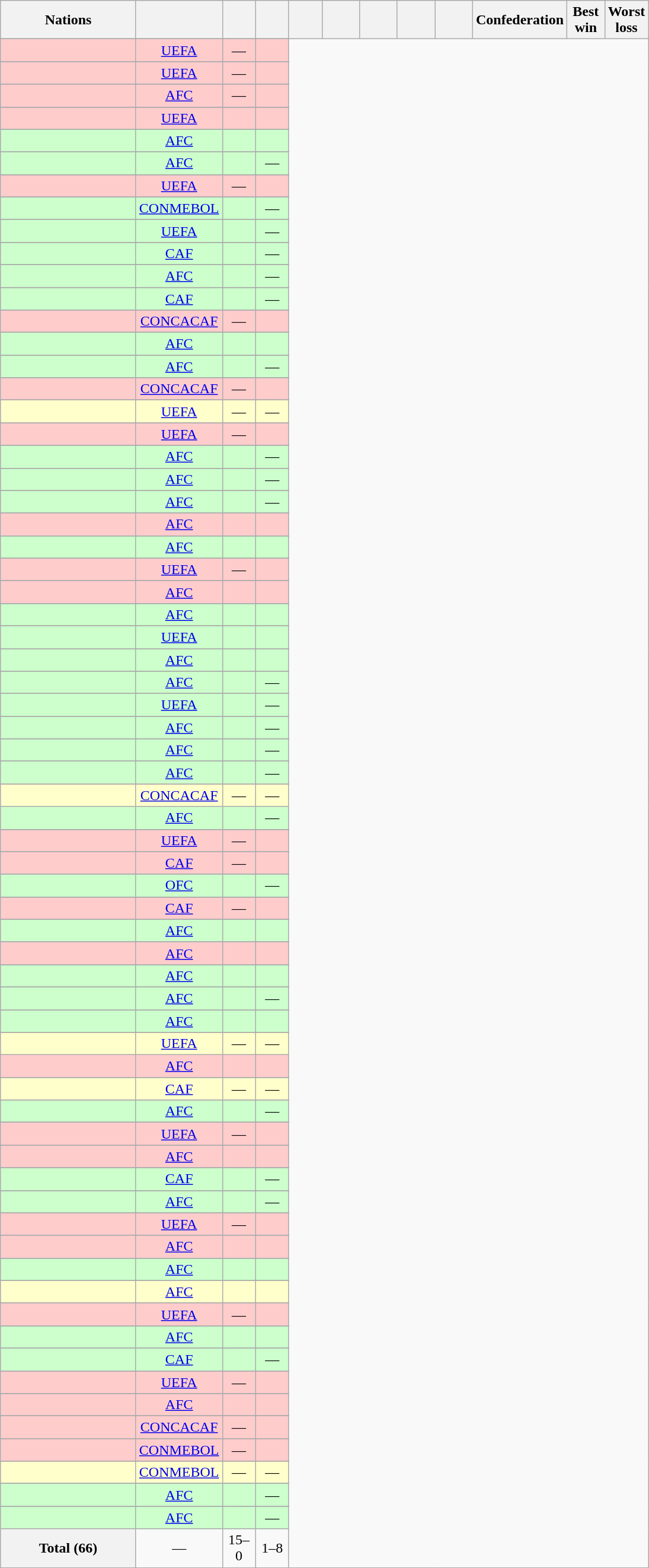<table class="wikitable sortable" style="text-align:center;">
<tr style="color:black;">
<th style="width:145px;">Nations</th>
<th width=30></th>
<th width=30></th>
<th width=30></th>
<th width=30></th>
<th width=35></th>
<th width=35></th>
<th width=35></th>
<th width=35></th>
<th>Confederation</th>
<th width=35>Best win</th>
<th width=35>Worst loss</th>
</tr>
<tr>
</tr>
<tr bgcolor=#FFCCCC>
<td align=left><br></td>
<td><a href='#'>UEFA</a></td>
<td>—</td>
<td></td>
</tr>
<tr>
</tr>
<tr bgcolor=#FFCCCC>
<td align=left><br></td>
<td><a href='#'>UEFA</a></td>
<td>—</td>
<td></td>
</tr>
<tr>
</tr>
<tr bgcolor=#FFCCCC>
<td align=left><br></td>
<td><a href='#'>AFC</a></td>
<td>—</td>
<td></td>
</tr>
<tr>
</tr>
<tr bgcolor=#FFCCCC>
<td align=left><br></td>
<td><a href='#'>UEFA</a></td>
<td></td>
<td></td>
</tr>
<tr>
</tr>
<tr bgcolor=#CCFFCC>
<td align=left><br></td>
<td><a href='#'>AFC</a></td>
<td></td>
<td></td>
</tr>
<tr>
</tr>
<tr bgcolor=#CCFFCC>
<td align=left><br></td>
<td><a href='#'>AFC</a></td>
<td></td>
<td>—</td>
</tr>
<tr>
</tr>
<tr bgcolor=#FFCCCC>
<td align=left><br></td>
<td><a href='#'>UEFA</a></td>
<td>—</td>
<td></td>
</tr>
<tr>
</tr>
<tr bgcolor=#CCFFCC>
<td align=left><br></td>
<td><a href='#'>CONMEBOL</a></td>
<td></td>
<td>—</td>
</tr>
<tr>
</tr>
<tr bgcolor=#CCFFCC>
<td align=left><br></td>
<td><a href='#'>UEFA</a></td>
<td></td>
<td>—</td>
</tr>
<tr>
</tr>
<tr bgcolor=#CCFFCC>
<td align=left><br></td>
<td><a href='#'>CAF</a></td>
<td></td>
<td>—</td>
</tr>
<tr>
</tr>
<tr bgcolor=#CCFFCC>
<td align=left><br></td>
<td><a href='#'>AFC</a></td>
<td></td>
<td>—</td>
</tr>
<tr>
</tr>
<tr bgcolor=#CCFFCC>
<td align=left><br></td>
<td><a href='#'>CAF</a></td>
<td></td>
<td>—</td>
</tr>
<tr>
</tr>
<tr bgcolor=#FFCCCC>
<td align=left><br></td>
<td><a href='#'>CONCACAF</a></td>
<td>—</td>
<td></td>
</tr>
<tr>
</tr>
<tr bgcolor=#CCFFCC>
<td align=left><br></td>
<td><a href='#'>AFC</a></td>
<td></td>
<td></td>
</tr>
<tr>
</tr>
<tr bgcolor=#CCFFCC>
<td align=left><br></td>
<td><a href='#'>AFC</a></td>
<td></td>
<td>—</td>
</tr>
<tr>
</tr>
<tr bgcolor=#FFCCCC>
<td align=left><br></td>
<td><a href='#'>CONCACAF</a></td>
<td>—</td>
<td></td>
</tr>
<tr>
</tr>
<tr bgcolor=#FFFFCC>
<td align=left><br></td>
<td><a href='#'>UEFA</a></td>
<td>—</td>
<td>—</td>
</tr>
<tr>
</tr>
<tr bgcolor=#FFCCCC>
<td align=left><br></td>
<td><a href='#'>UEFA</a></td>
<td>—</td>
<td></td>
</tr>
<tr>
</tr>
<tr bgcolor=#CCFFCC>
<td align=left><br></td>
<td><a href='#'>AFC</a></td>
<td></td>
<td>—</td>
</tr>
<tr>
</tr>
<tr bgcolor=#CCFFCC>
<td align=left><br></td>
<td><a href='#'>AFC</a></td>
<td></td>
<td>—</td>
</tr>
<tr>
</tr>
<tr bgcolor=#CCFFCC>
<td align=left><br></td>
<td><a href='#'>AFC</a></td>
<td></td>
<td>—</td>
</tr>
<tr>
</tr>
<tr bgcolor=#FFCCCC>
<td align=left><br></td>
<td><a href='#'>AFC</a></td>
<td></td>
<td></td>
</tr>
<tr>
</tr>
<tr bgcolor=#CCFFCC>
<td align=left><br></td>
<td><a href='#'>AFC</a></td>
<td></td>
<td></td>
</tr>
<tr>
</tr>
<tr bgcolor=#FFCCCC>
<td align=left><br></td>
<td><a href='#'>UEFA</a></td>
<td>—</td>
<td></td>
</tr>
<tr>
</tr>
<tr bgcolor=#FFCCCC>
<td align=left><br></td>
<td><a href='#'>AFC</a></td>
<td></td>
<td></td>
</tr>
<tr>
</tr>
<tr bgcolor=#CCFFCC>
<td align=left><br></td>
<td><a href='#'>AFC</a></td>
<td></td>
<td></td>
</tr>
<tr>
</tr>
<tr bgcolor=#CCFFCC>
<td align=left><br></td>
<td><a href='#'>UEFA</a></td>
<td></td>
<td></td>
</tr>
<tr>
</tr>
<tr bgcolor=#CCFFCC>
<td align=left><br></td>
<td><a href='#'>AFC</a></td>
<td></td>
<td></td>
</tr>
<tr>
</tr>
<tr bgcolor=#CCFFCC>
<td align=left><br></td>
<td><a href='#'>AFC</a></td>
<td></td>
<td>—</td>
</tr>
<tr>
</tr>
<tr bgcolor=#CCFFCC>
<td align=left><br></td>
<td><a href='#'>UEFA</a></td>
<td></td>
<td>—</td>
</tr>
<tr>
</tr>
<tr bgcolor=#CCFFCC>
<td align=left><br></td>
<td><a href='#'>AFC</a></td>
<td></td>
<td>—</td>
</tr>
<tr>
</tr>
<tr bgcolor=#CCFFCC>
<td align=left><br></td>
<td><a href='#'>AFC</a></td>
<td></td>
<td>—</td>
</tr>
<tr>
</tr>
<tr bgcolor=#CCFFCC>
<td align=left><br></td>
<td><a href='#'>AFC</a></td>
<td></td>
<td>—</td>
</tr>
<tr>
</tr>
<tr bgcolor=#FFFFCC>
<td align=left><br></td>
<td><a href='#'>CONCACAF</a></td>
<td>—</td>
<td>—</td>
</tr>
<tr bgcolor=#CCFFCC>
<td align=left><br></td>
<td><a href='#'>AFC</a></td>
<td></td>
<td>—</td>
</tr>
<tr>
</tr>
<tr bgcolor=#FFCCCC>
<td align=left><br></td>
<td><a href='#'>UEFA</a></td>
<td>—</td>
<td></td>
</tr>
<tr>
</tr>
<tr bgcolor=#FFCCCC>
<td align=left><br></td>
<td><a href='#'>CAF</a></td>
<td>—</td>
<td></td>
</tr>
<tr>
</tr>
<tr bgcolor=#CCFFCC>
<td align=left><br></td>
<td><a href='#'>OFC</a></td>
<td></td>
<td>—</td>
</tr>
<tr>
</tr>
<tr bgcolor=#FFCCCC>
<td align=left><br></td>
<td><a href='#'>CAF</a></td>
<td>—</td>
<td></td>
</tr>
<tr>
</tr>
<tr bgcolor=#CCFFCC>
<td align=left><br></td>
<td><a href='#'>AFC</a></td>
<td></td>
<td></td>
</tr>
<tr>
</tr>
<tr bgcolor=#FFCCCC>
<td align=left><br></td>
<td><a href='#'>AFC</a></td>
<td></td>
<td></td>
</tr>
<tr>
</tr>
<tr bgcolor=#CCFFCC>
<td align=left><br></td>
<td><a href='#'>AFC</a></td>
<td></td>
<td></td>
</tr>
<tr>
</tr>
<tr bgcolor=#CCFFCC>
<td align=left><br></td>
<td><a href='#'>AFC</a></td>
<td></td>
<td>—</td>
</tr>
<tr>
</tr>
<tr bgcolor=#CCFFCC>
<td align=left><br></td>
<td><a href='#'>AFC</a></td>
<td></td>
<td></td>
</tr>
<tr>
</tr>
<tr bgcolor=#FFFFCC>
<td align=left><br></td>
<td><a href='#'>UEFA</a></td>
<td>—</td>
<td>—</td>
</tr>
<tr bgcolor=#FFCCCC>
<td align=left><br></td>
<td><a href='#'>AFC</a></td>
<td></td>
<td></td>
</tr>
<tr>
</tr>
<tr bgcolor=#FFFFCC>
<td align=left><br></td>
<td><a href='#'>CAF</a></td>
<td>—</td>
<td>—</td>
</tr>
<tr>
</tr>
<tr bgcolor=#CCFFCC>
<td align=left><br></td>
<td><a href='#'>AFC</a></td>
<td></td>
<td>—</td>
</tr>
<tr>
</tr>
<tr bgcolor=#FFCCCC>
<td align=left><br></td>
<td><a href='#'>UEFA</a></td>
<td>—</td>
<td></td>
</tr>
<tr>
</tr>
<tr bgcolor=#FFCCCC>
<td align=left><br></td>
<td><a href='#'>AFC</a></td>
<td></td>
<td></td>
</tr>
<tr>
</tr>
<tr bgcolor=#CCFFCC>
<td align=left><br></td>
<td><a href='#'>CAF</a></td>
<td></td>
<td>—</td>
</tr>
<tr>
</tr>
<tr bgcolor=#CCFFCC>
<td align=left><br></td>
<td><a href='#'>AFC</a></td>
<td></td>
<td>—</td>
</tr>
<tr>
</tr>
<tr bgcolor=#FFCCCC>
<td align=left><br></td>
<td><a href='#'>UEFA</a></td>
<td>—</td>
<td></td>
</tr>
<tr>
</tr>
<tr bgcolor=#FFCCCC>
<td align=left><br></td>
<td><a href='#'>AFC</a></td>
<td></td>
<td></td>
</tr>
<tr>
</tr>
<tr bgcolor=#CCFFCC>
<td align=left><br></td>
<td><a href='#'>AFC</a></td>
<td></td>
<td></td>
</tr>
<tr>
</tr>
<tr bgcolor=#FFFFCC>
<td align=left><br></td>
<td><a href='#'>AFC</a></td>
<td></td>
<td></td>
</tr>
<tr>
</tr>
<tr bgcolor=#FFCCCC>
<td align=left><br></td>
<td><a href='#'>UEFA</a></td>
<td>—</td>
<td></td>
</tr>
<tr>
</tr>
<tr bgcolor=#CCFFCC>
<td align=left><br></td>
<td><a href='#'>AFC</a></td>
<td></td>
<td></td>
</tr>
<tr>
</tr>
<tr bgcolor=#CCFFCC>
<td align=left><br></td>
<td><a href='#'>CAF</a></td>
<td></td>
<td>—</td>
</tr>
<tr>
</tr>
<tr bgcolor=#FFCCCC>
<td align=left><br></td>
<td><a href='#'>UEFA</a></td>
<td>—</td>
<td></td>
</tr>
<tr>
</tr>
<tr bgcolor=#FFCCCC>
<td align=left><br></td>
<td><a href='#'>AFC</a></td>
<td></td>
<td></td>
</tr>
<tr>
</tr>
<tr bgcolor=#FFCCCC>
<td align=left><br></td>
<td><a href='#'>CONCACAF</a></td>
<td>—</td>
<td></td>
</tr>
<tr>
</tr>
<tr bgcolor=#FFCCCC>
<td align=left><br></td>
<td><a href='#'>CONMEBOL</a></td>
<td>—</td>
<td></td>
</tr>
<tr>
</tr>
<tr bgcolor=#FFFFCC>
<td align=left><br></td>
<td><a href='#'>CONMEBOL</a></td>
<td>—</td>
<td>—</td>
</tr>
<tr>
</tr>
<tr bgcolor=#CCFFCC>
<td align=left><br></td>
<td><a href='#'>AFC</a></td>
<td></td>
<td>—</td>
</tr>
<tr>
</tr>
<tr bgcolor=#CCFFCC>
<td align=left><br></td>
<td><a href='#'>AFC</a></td>
<td></td>
<td>—</td>
</tr>
<tr class="sortbottom">
<th align=center>Total (66)<br></th>
<td>—</td>
<td>15–0</td>
<td>1–8</td>
</tr>
<tr>
</tr>
</table>
